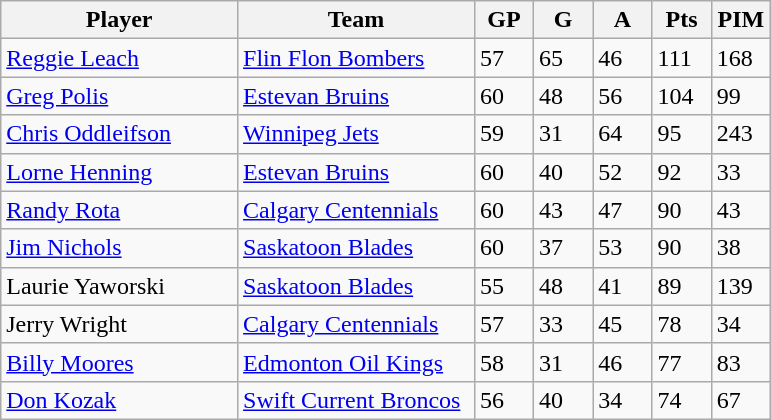<table class="wikitable">
<tr>
<th width="30%">Player</th>
<th width="30%">Team</th>
<th width="7.5%">GP</th>
<th width="7.5%">G</th>
<th width="7.5%">A</th>
<th width="7.5%">Pts</th>
<th width="7.5%">PIM</th>
</tr>
<tr>
<td><a href='#'>Reggie Leach</a></td>
<td><a href='#'>Flin Flon Bombers</a></td>
<td>57</td>
<td>65</td>
<td>46</td>
<td>111</td>
<td>168</td>
</tr>
<tr>
<td><a href='#'>Greg Polis</a></td>
<td><a href='#'>Estevan Bruins</a></td>
<td>60</td>
<td>48</td>
<td>56</td>
<td>104</td>
<td>99</td>
</tr>
<tr>
<td><a href='#'>Chris Oddleifson</a></td>
<td><a href='#'>Winnipeg Jets</a></td>
<td>59</td>
<td>31</td>
<td>64</td>
<td>95</td>
<td>243</td>
</tr>
<tr>
<td><a href='#'>Lorne Henning</a></td>
<td><a href='#'>Estevan Bruins</a></td>
<td>60</td>
<td>40</td>
<td>52</td>
<td>92</td>
<td>33</td>
</tr>
<tr>
<td><a href='#'>Randy Rota</a></td>
<td><a href='#'>Calgary Centennials</a></td>
<td>60</td>
<td>43</td>
<td>47</td>
<td>90</td>
<td>43</td>
</tr>
<tr>
<td><a href='#'>Jim Nichols</a></td>
<td><a href='#'>Saskatoon Blades</a></td>
<td>60</td>
<td>37</td>
<td>53</td>
<td>90</td>
<td>38</td>
</tr>
<tr>
<td>Laurie Yaworski</td>
<td><a href='#'>Saskatoon Blades</a></td>
<td>55</td>
<td>48</td>
<td>41</td>
<td>89</td>
<td>139</td>
</tr>
<tr>
<td>Jerry Wright</td>
<td><a href='#'>Calgary Centennials</a></td>
<td>57</td>
<td>33</td>
<td>45</td>
<td>78</td>
<td>34</td>
</tr>
<tr>
<td><a href='#'>Billy Moores</a></td>
<td><a href='#'>Edmonton Oil Kings</a></td>
<td>58</td>
<td>31</td>
<td>46</td>
<td>77</td>
<td>83</td>
</tr>
<tr>
<td><a href='#'>Don Kozak</a></td>
<td><a href='#'>Swift Current Broncos</a></td>
<td>56</td>
<td>40</td>
<td>34</td>
<td>74</td>
<td>67</td>
</tr>
</table>
